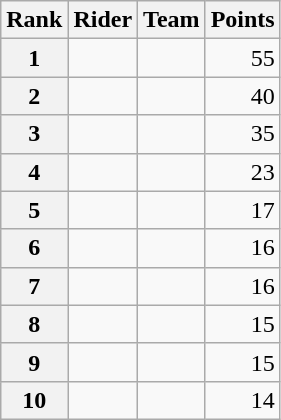<table class="wikitable" margin-bottom:0;">
<tr>
<th scope="col">Rank</th>
<th scope="col">Rider</th>
<th scope="col">Team</th>
<th scope="col">Points</th>
</tr>
<tr>
<th scope="row">1</th>
<td> </td>
<td></td>
<td align="right">55</td>
</tr>
<tr>
<th scope="row">2</th>
<td> </td>
<td></td>
<td align="right">40</td>
</tr>
<tr>
<th scope="row">3</th>
<td></td>
<td></td>
<td align="right">35</td>
</tr>
<tr>
<th scope="row">4</th>
<td></td>
<td></td>
<td align="right">23</td>
</tr>
<tr>
<th scope="row">5</th>
<td></td>
<td></td>
<td align="right">17</td>
</tr>
<tr>
<th scope="row">6</th>
<td></td>
<td></td>
<td align="right">16</td>
</tr>
<tr>
<th scope="row">7</th>
<td></td>
<td></td>
<td align="right">16</td>
</tr>
<tr>
<th scope="row">8</th>
<td></td>
<td></td>
<td align="right">15</td>
</tr>
<tr>
<th scope="row">9</th>
<td></td>
<td></td>
<td align="right">15</td>
</tr>
<tr>
<th scope="row">10</th>
<td></td>
<td></td>
<td align="right">14</td>
</tr>
</table>
